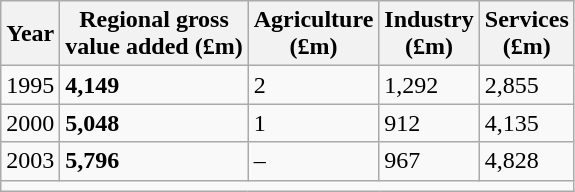<table class="wikitable floatright">
<tr>
<th>Year</th>
<th>Regional gross<br>value added (£m)</th>
<th>Agriculture<br>(£m)</th>
<th>Industry<br>(£m)</th>
<th>Services<br>(£m)</th>
</tr>
<tr>
<td>1995</td>
<td><strong>4,149</strong></td>
<td>2</td>
<td>1,292</td>
<td>2,855</td>
</tr>
<tr>
<td>2000</td>
<td><strong>5,048</strong></td>
<td>1</td>
<td>912</td>
<td>4,135</td>
</tr>
<tr>
<td>2003</td>
<td><strong>5,796</strong></td>
<td>–</td>
<td>967</td>
<td>4,828</td>
</tr>
<tr>
<td colspan=5 style="text-align:center;"><em></em></td>
</tr>
</table>
